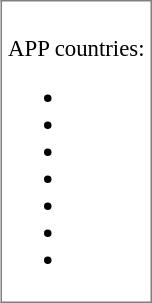<table class="toccolours" border="1" cellpadding="4" style="float: right; margin: 0 0 1em 1em; border-collapse: collapse; font-size: 95%; clear: right">
<tr>
<td align="left"><br>APP countries:<ul><li></li><li></li><li></li><li></li><li></li><li></li><li></li></ul></td>
</tr>
</table>
